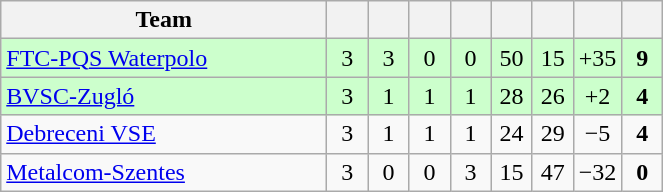<table class="wikitable" style="text-align:center;">
<tr>
<th width=210>Team</th>
<th width=20></th>
<th width=20></th>
<th width=20></th>
<th width=20></th>
<th width=20></th>
<th width=20></th>
<th width=20></th>
<th width=20></th>
</tr>
<tr style="background:#cfc;">
<td align="left"> <a href='#'>FTC-PQS Waterpolo</a></td>
<td>3</td>
<td>3</td>
<td>0</td>
<td>0</td>
<td>50</td>
<td>15</td>
<td>+35</td>
<td><strong>9</strong></td>
</tr>
<tr style="background:#cfc;">
<td align="left"> <a href='#'>BVSC-Zugló</a></td>
<td>3</td>
<td>1</td>
<td>1</td>
<td>1</td>
<td>28</td>
<td>26</td>
<td>+2</td>
<td><strong>4</strong></td>
</tr>
<tr>
<td align="left"> <a href='#'>Debreceni VSE</a></td>
<td>3</td>
<td>1</td>
<td>1</td>
<td>1</td>
<td>24</td>
<td>29</td>
<td>−5</td>
<td><strong>4</strong></td>
</tr>
<tr>
<td align="left"> <a href='#'>Metalcom-Szentes</a></td>
<td>3</td>
<td>0</td>
<td>0</td>
<td>3</td>
<td>15</td>
<td>47</td>
<td>−32</td>
<td><strong>0</strong></td>
</tr>
</table>
